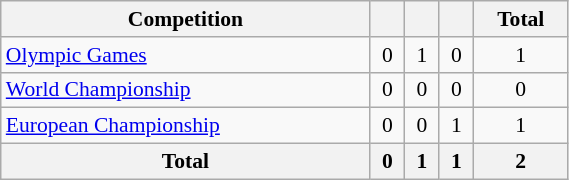<table class="wikitable" style="width:30%; font-size:90%; text-align:center;">
<tr>
<th>Competition</th>
<th></th>
<th></th>
<th></th>
<th>Total</th>
</tr>
<tr>
<td align=left><a href='#'>Olympic Games</a></td>
<td>0</td>
<td>1</td>
<td>0</td>
<td>1</td>
</tr>
<tr>
<td align=left><a href='#'>World Championship</a></td>
<td>0</td>
<td>0</td>
<td>0</td>
<td>0</td>
</tr>
<tr>
<td align=left><a href='#'>European Championship</a></td>
<td>0</td>
<td>0</td>
<td>1</td>
<td>1</td>
</tr>
<tr>
<th>Total</th>
<th>0</th>
<th>1</th>
<th>1</th>
<th>2</th>
</tr>
</table>
